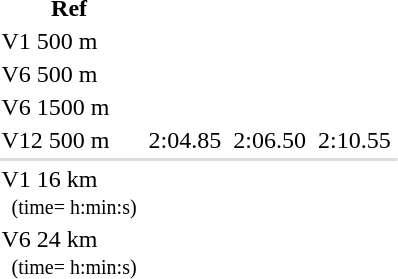<table>
<tr>
<th>Ref</th>
</tr>
<tr>
<td>V1 500 m</td>
<td></td>
<td></td>
<td></td>
<td></td>
<td></td>
<td></td>
<td align=center></td>
</tr>
<tr>
<td>V6 500 m</td>
<td></td>
<td></td>
<td></td>
<td></td>
<td></td>
<td></td>
<td align=center></td>
</tr>
<tr>
<td>V6 1500 m</td>
<td></td>
<td></td>
<td></td>
<td></td>
<td></td>
<td></td>
<td align=center></td>
</tr>
<tr>
<td>V12 500 m</td>
<td><br></td>
<td>2:04.85</td>
<td><br></td>
<td>2:06.50</td>
<td><br></td>
<td>2:10.55</td>
<td align=center></td>
</tr>
<tr bgcolor=#DDDDDD>
<td colspan=8></td>
</tr>
<tr>
<td>V1 16 km<br><small>  (time= h:min:s)</small></td>
<td></td>
<td></td>
<td></td>
<td></td>
<td></td>
<td></td>
<td align=center></td>
</tr>
<tr>
<td>V6 24 km<br><small>  (time= h:min:s)</small></td>
<td></td>
<td></td>
<td></td>
<td></td>
<td></td>
<td></td>
<td align=center></td>
</tr>
</table>
